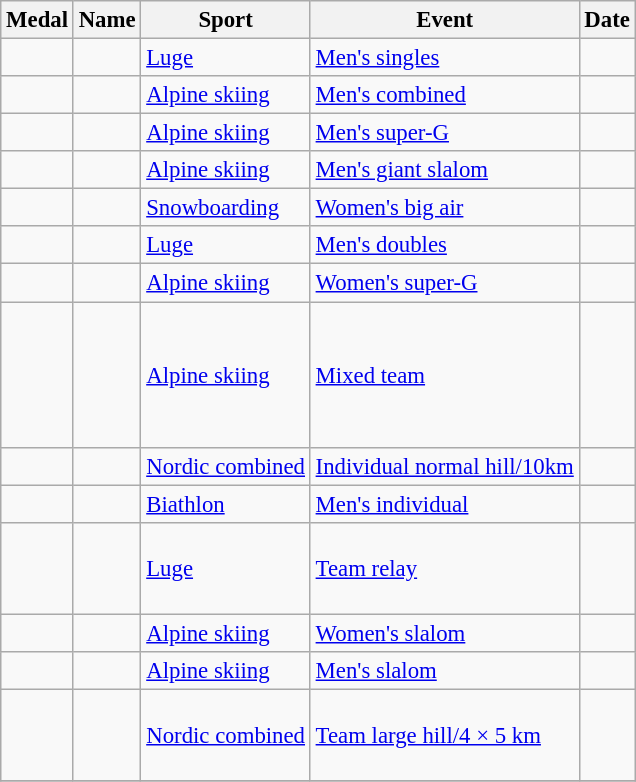<table class="wikitable sortable" style="font-size:95%;">
<tr>
<th>Medal</th>
<th>Name</th>
<th>Sport</th>
<th>Event</th>
<th>Date</th>
</tr>
<tr>
<td></td>
<td></td>
<td><a href='#'>Luge</a></td>
<td><a href='#'>Men's singles</a></td>
<td></td>
</tr>
<tr>
<td></td>
<td></td>
<td><a href='#'>Alpine skiing</a></td>
<td><a href='#'>Men's combined</a></td>
<td></td>
</tr>
<tr>
<td></td>
<td></td>
<td><a href='#'>Alpine skiing</a></td>
<td><a href='#'>Men's super-G</a></td>
<td></td>
</tr>
<tr>
<td></td>
<td></td>
<td><a href='#'>Alpine skiing</a></td>
<td><a href='#'>Men's giant slalom</a></td>
<td></td>
</tr>
<tr>
<td></td>
<td></td>
<td><a href='#'>Snowboarding</a></td>
<td><a href='#'>Women's big air</a></td>
<td></td>
</tr>
<tr>
<td></td>
<td><br></td>
<td><a href='#'>Luge</a></td>
<td><a href='#'>Men's doubles</a></td>
<td></td>
</tr>
<tr>
<td></td>
<td></td>
<td><a href='#'>Alpine skiing</a></td>
<td><a href='#'>Women's super-G</a></td>
<td></td>
</tr>
<tr>
<td></td>
<td><br><br><br><br><br></td>
<td><a href='#'>Alpine skiing</a></td>
<td><a href='#'>Mixed team</a></td>
<td></td>
</tr>
<tr>
<td></td>
<td></td>
<td><a href='#'>Nordic combined</a></td>
<td><a href='#'>Individual normal hill/10km</a></td>
<td></td>
</tr>
<tr>
<td></td>
<td></td>
<td><a href='#'>Biathlon</a></td>
<td><a href='#'>Men's individual</a></td>
<td></td>
</tr>
<tr>
<td></td>
<td><br><br><br></td>
<td><a href='#'>Luge</a></td>
<td><a href='#'>Team relay</a></td>
<td></td>
</tr>
<tr>
<td></td>
<td></td>
<td><a href='#'>Alpine skiing</a></td>
<td><a href='#'>Women's slalom</a></td>
<td></td>
</tr>
<tr>
<td></td>
<td></td>
<td><a href='#'>Alpine skiing</a></td>
<td><a href='#'>Men's slalom</a></td>
<td></td>
</tr>
<tr>
<td></td>
<td><br><br><br></td>
<td><a href='#'>Nordic combined</a></td>
<td><a href='#'>Team large hill/4 × 5 km</a></td>
<td></td>
</tr>
<tr>
</tr>
</table>
